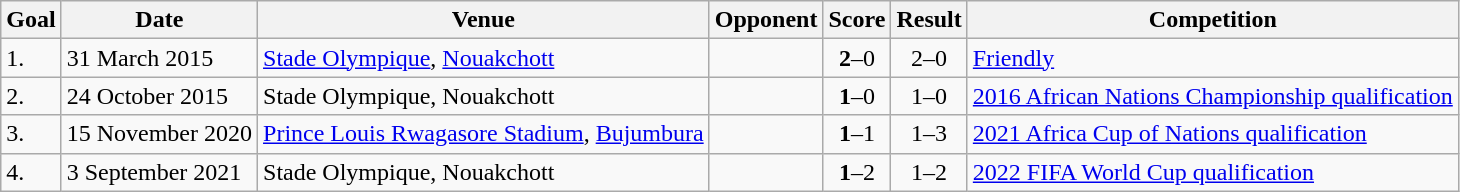<table class="wikitable plainrowheaders sortable">
<tr>
<th>Goal</th>
<th>Date</th>
<th>Venue</th>
<th>Opponent</th>
<th>Score</th>
<th>Result</th>
<th>Competition</th>
</tr>
<tr>
<td>1.</td>
<td>31 March 2015</td>
<td><a href='#'>Stade Olympique</a>, <a href='#'>Nouakchott</a></td>
<td></td>
<td align=center><strong>2</strong>–0</td>
<td align=center>2–0</td>
<td><a href='#'>Friendly</a></td>
</tr>
<tr>
<td>2.</td>
<td>24 October 2015</td>
<td>Stade Olympique, Nouakchott</td>
<td></td>
<td align=center><strong>1</strong>–0</td>
<td align=center>1–0</td>
<td><a href='#'>2016 African Nations Championship qualification</a></td>
</tr>
<tr>
<td>3.</td>
<td>15 November 2020</td>
<td><a href='#'>Prince Louis Rwagasore Stadium</a>, <a href='#'>Bujumbura</a></td>
<td></td>
<td align=center><strong>1</strong>–1</td>
<td align=center>1–3</td>
<td><a href='#'>2021 Africa Cup of Nations qualification</a></td>
</tr>
<tr>
<td>4.</td>
<td>3 September 2021</td>
<td>Stade Olympique, Nouakchott</td>
<td></td>
<td align=center><strong>1</strong>–2</td>
<td align=center>1–2</td>
<td><a href='#'>2022 FIFA World Cup qualification</a></td>
</tr>
</table>
